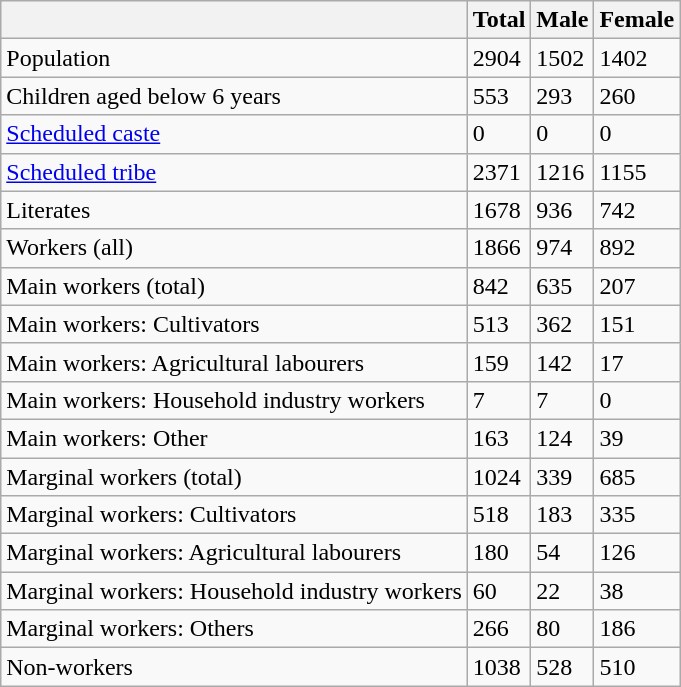<table class="wikitable sortable">
<tr>
<th></th>
<th>Total</th>
<th>Male</th>
<th>Female</th>
</tr>
<tr>
<td>Population</td>
<td>2904</td>
<td>1502</td>
<td>1402</td>
</tr>
<tr>
<td>Children aged below 6 years</td>
<td>553</td>
<td>293</td>
<td>260</td>
</tr>
<tr>
<td><a href='#'>Scheduled caste</a></td>
<td>0</td>
<td>0</td>
<td>0</td>
</tr>
<tr>
<td><a href='#'>Scheduled tribe</a></td>
<td>2371</td>
<td>1216</td>
<td>1155</td>
</tr>
<tr>
<td>Literates</td>
<td>1678</td>
<td>936</td>
<td>742</td>
</tr>
<tr>
<td>Workers (all)</td>
<td>1866</td>
<td>974</td>
<td>892</td>
</tr>
<tr>
<td>Main workers (total)</td>
<td>842</td>
<td>635</td>
<td>207</td>
</tr>
<tr>
<td>Main workers: Cultivators</td>
<td>513</td>
<td>362</td>
<td>151</td>
</tr>
<tr>
<td>Main workers: Agricultural labourers</td>
<td>159</td>
<td>142</td>
<td>17</td>
</tr>
<tr>
<td>Main workers: Household industry workers</td>
<td>7</td>
<td>7</td>
<td>0</td>
</tr>
<tr>
<td>Main workers: Other</td>
<td>163</td>
<td>124</td>
<td>39</td>
</tr>
<tr>
<td>Marginal workers (total)</td>
<td>1024</td>
<td>339</td>
<td>685</td>
</tr>
<tr>
<td>Marginal workers: Cultivators</td>
<td>518</td>
<td>183</td>
<td>335</td>
</tr>
<tr>
<td>Marginal workers: Agricultural labourers</td>
<td>180</td>
<td>54</td>
<td>126</td>
</tr>
<tr>
<td>Marginal workers: Household industry workers</td>
<td>60</td>
<td>22</td>
<td>38</td>
</tr>
<tr>
<td>Marginal workers: Others</td>
<td>266</td>
<td>80</td>
<td>186</td>
</tr>
<tr>
<td>Non-workers</td>
<td>1038</td>
<td>528</td>
<td>510</td>
</tr>
</table>
